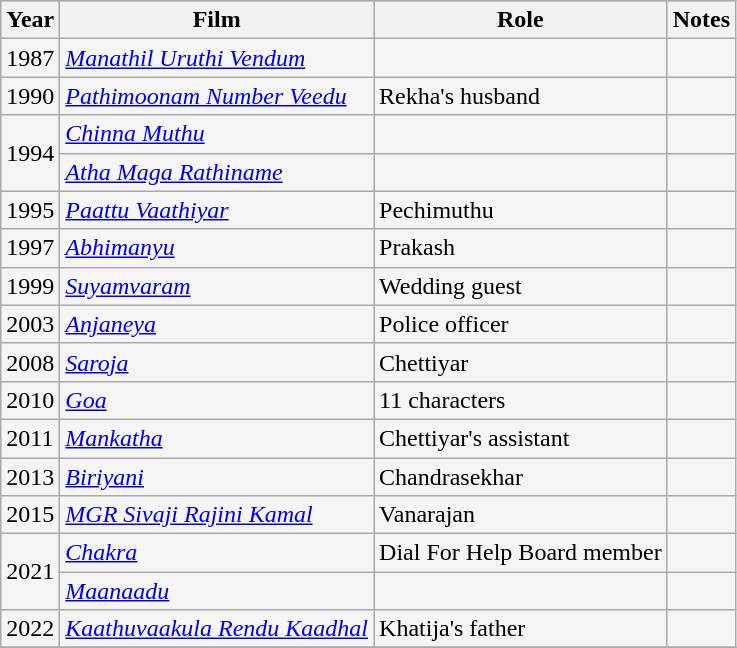<table class="wikitable sortable" style="background:#f5f5f5;">
<tr style="background:#B0C4DE;">
<th>Year</th>
<th>Film</th>
<th>Role</th>
<th class=unsortable>Notes</th>
</tr>
<tr>
<td rowspan="1">1987</td>
<td><em><a href='#'>Manathil Uruthi Vendum</a></em></td>
<td></td>
<td></td>
</tr>
<tr>
<td rowspan="1">1990</td>
<td><em><a href='#'>Pathimoonam Number Veedu</a></em></td>
<td>Rekha's husband</td>
<td></td>
</tr>
<tr>
<td rowspan="2">1994</td>
<td><em><a href='#'>Chinna Muthu</a></em></td>
<td></td>
<td></td>
</tr>
<tr>
<td><em><a href='#'>Atha Maga Rathiname</a></em></td>
<td></td>
<td></td>
</tr>
<tr>
<td rowspan="1">1995</td>
<td><em><a href='#'>Paattu Vaathiyar</a></em></td>
<td>Pechimuthu</td>
<td></td>
</tr>
<tr>
<td rowspan="1">1997</td>
<td><em><a href='#'>Abhimanyu</a></em></td>
<td>Prakash</td>
<td></td>
</tr>
<tr>
<td rowspan="1">1999</td>
<td><em><a href='#'>Suyamvaram</a></em></td>
<td>Wedding guest</td>
<td></td>
</tr>
<tr>
<td rowspan="1">2003</td>
<td><em><a href='#'>Anjaneya</a></em></td>
<td>Police officer</td>
<td></td>
</tr>
<tr>
<td rowspan="1">2008</td>
<td><em><a href='#'>Saroja</a></em></td>
<td>Chettiyar</td>
<td></td>
</tr>
<tr>
<td rowspan="1">2010</td>
<td><em><a href='#'>Goa</a></em></td>
<td>11 characters</td>
<td></td>
</tr>
<tr>
<td rowspan="1">2011</td>
<td><em><a href='#'>Mankatha</a></em></td>
<td>Chettiyar's assistant</td>
<td></td>
</tr>
<tr>
<td rowspan="1">2013</td>
<td><em><a href='#'>Biriyani</a></em></td>
<td>Chandrasekhar</td>
<td></td>
</tr>
<tr>
<td rowspan="1">2015</td>
<td><em><a href='#'>MGR Sivaji Rajini Kamal</a></em></td>
<td>Vanarajan</td>
<td></td>
</tr>
<tr>
<td rowspan="2">2021</td>
<td><em><a href='#'>Chakra</a></em></td>
<td>Dial For Help Board member</td>
<td></td>
</tr>
<tr>
<td><em><a href='#'>Maanaadu</a></em></td>
<td></td>
<td></td>
</tr>
<tr>
<td rowspan="1">2022</td>
<td><em><a href='#'>Kaathuvaakula Rendu Kaadhal</a></em></td>
<td>Khatija's father</td>
<td></td>
</tr>
<tr>
</tr>
</table>
